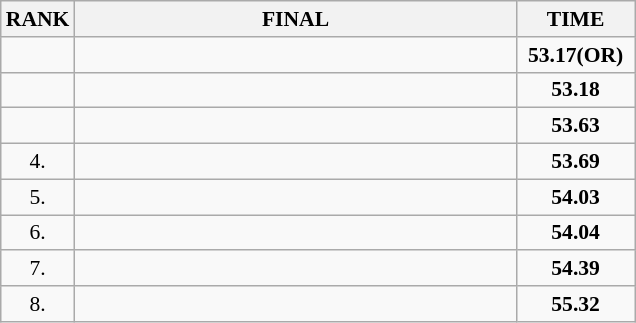<table class="wikitable" style="border-collapse: collapse; font-size: 90%;">
<tr>
<th>RANK</th>
<th style="width: 20em">FINAL</th>
<th style="width: 5em">TIME</th>
</tr>
<tr>
<td align="center"></td>
<td></td>
<td align="center"><strong>53.17(OR)</strong></td>
</tr>
<tr>
<td align="center"></td>
<td></td>
<td align="center"><strong>53.18</strong></td>
</tr>
<tr>
<td align="center"></td>
<td></td>
<td align="center"><strong>53.63</strong></td>
</tr>
<tr>
<td align="center">4.</td>
<td></td>
<td align="center"><strong>53.69</strong></td>
</tr>
<tr>
<td align="center">5.</td>
<td></td>
<td align="center"><strong>54.03</strong></td>
</tr>
<tr>
<td align="center">6.</td>
<td></td>
<td align="center"><strong>54.04</strong></td>
</tr>
<tr>
<td align="center">7.</td>
<td></td>
<td align="center"><strong>54.39</strong></td>
</tr>
<tr>
<td align="center">8.</td>
<td></td>
<td align="center"><strong>55.32</strong></td>
</tr>
</table>
